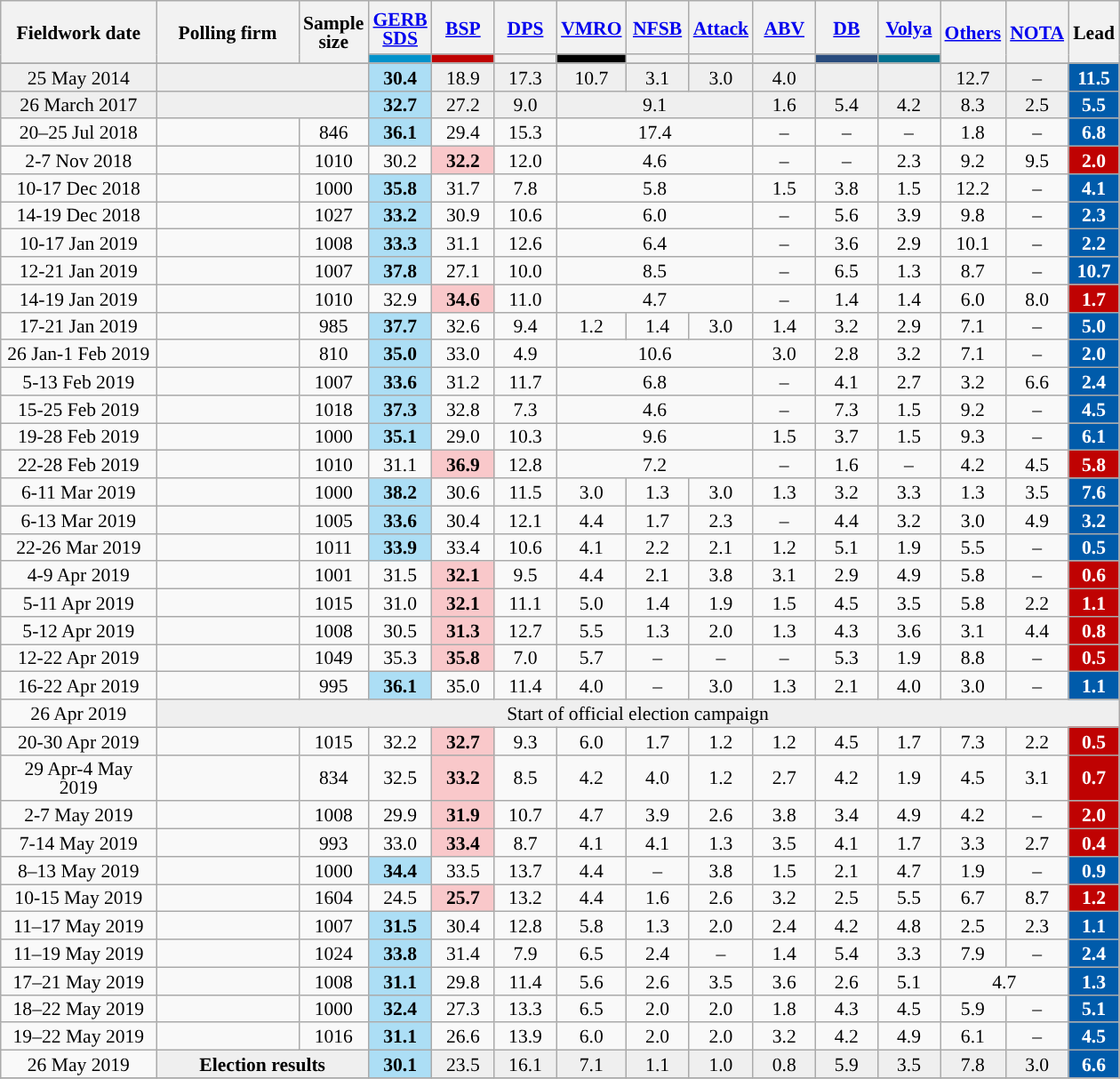<table class="wikitable sortable" style="text-align:center;font-size:90%;line-height:14px;">
<tr style="height:40px;">
<th style="width:110px;" rowspan="2">Fieldwork date</th>
<th style="width:100px;" rowspan="2">Polling firm</th>
<th style="width:35px;" rowspan="2">Sample<br>size</th>
<th class="unsortable" style="width:40px;"><a href='#'>GERB</a><br><a href='#'>SDS</a></th>
<th style="width:40px" style="width:40px;"><a href='#'>BSP</a></th>
<th style="width:40px" style="width:40px;"><a href='#'>DPS</a></th>
<th style="width:40px" style="width:40px;"><a href='#'>VMRO</a></th>
<th style="width:40px" style="width:40px;"><a href='#'>NFSB</a></th>
<th style="width:40px" style="width:40px;"><a href='#'>Attack</a></th>
<th style="width:40px" style="width:40px;"><a href='#'>ABV</a></th>
<th style="width:40px" style="width:40px;"><a href='#'>DB</a></th>
<th style="width:40px" style="width:40px;"><a href='#'>Volya</a></th>
<th class="unsortable" style="width:30px;" rowspan="2"><a href='#'>Others</a></th>
<th class="unsortable" style="width:30px;" rowspan="2"><a href='#'>NOTA</a></th>
<th class="unsortable" style="width:30px;" rowspan="2">Lead</th>
</tr>
<tr>
<th style="background:#0092CB;"></th>
<th style="background:#BF0202;"></th>
<th style="background:"></th>
<th style="background:#000000;"></th>
<th style="background:"></th>
<th style="background:"></th>
<th style="background:"></th>
<th style="background:#284B7D;"></th>
<th style="background:#00718f;"></th>
</tr>
<tr>
</tr>
<tr style="background:#EFEFEF;">
<td>25 May 2014</td>
<td colspan="2"></td>
<td style="background:#ACDEF5"><strong>30.4</strong></td>
<td>18.9</td>
<td>17.3</td>
<td>10.7</td>
<td>3.1</td>
<td>3.0</td>
<td>4.0</td>
<td></td>
<td></td>
<td>12.7</td>
<td>–</td>
<td style="background:#005BAA; color:white;"><strong>11.5</strong></td>
</tr>
<tr style="background:#EFEFEF;">
<td>26 March 2017</td>
<td colspan="2"></td>
<td style="background:#ACDEF5"><strong>32.7</strong></td>
<td>27.2</td>
<td>9.0</td>
<td colspan=3>9.1</td>
<td>1.6</td>
<td>5.4</td>
<td>4.2</td>
<td>8.3</td>
<td>2.5</td>
<td style="background:#005BAA; color:white;"><strong>5.5</strong></td>
</tr>
<tr>
<td>20–25 Jul 2018</td>
<td></td>
<td>846</td>
<td style="background:#ACDEF5"><strong>36.1</strong></td>
<td>29.4</td>
<td>15.3</td>
<td colspan=3>17.4</td>
<td>–</td>
<td>–</td>
<td>–</td>
<td>1.8</td>
<td>–</td>
<td style="background:#005BAA; color:white;"><strong>6.8</strong></td>
</tr>
<tr>
<td>2-7 Nov 2018</td>
<td></td>
<td>1010</td>
<td>30.2</td>
<td style="background:#F9C8CA"><strong>32.2</strong></td>
<td>12.0</td>
<td colspan=3>4.6</td>
<td>–</td>
<td>–</td>
<td>2.3</td>
<td>9.2</td>
<td>9.5</td>
<td style="background:#BF0202; color:white;"><strong>2.0</strong></td>
</tr>
<tr>
<td>10-17 Dec 2018</td>
<td></td>
<td>1000</td>
<td style="background:#ACDEF5"><strong>35.8</strong></td>
<td>31.7</td>
<td>7.8</td>
<td colspan=3>5.8</td>
<td>1.5</td>
<td>3.8</td>
<td>1.5</td>
<td>12.2</td>
<td>–</td>
<td style="background:#005BAA; color:white;"><strong>4.1</strong></td>
</tr>
<tr>
<td>14-19 Dec 2018</td>
<td></td>
<td>1027</td>
<td style="background:#ACDEF5"><strong>33.2</strong></td>
<td>30.9</td>
<td>10.6</td>
<td colspan=3>6.0</td>
<td>–</td>
<td>5.6</td>
<td>3.9</td>
<td>9.8</td>
<td>–</td>
<td style="background:#005BAA; color:white;"><strong>2.3</strong></td>
</tr>
<tr>
<td>10-17 Jan 2019</td>
<td></td>
<td>1008</td>
<td style="background:#ACDEF5"><strong>33.3</strong></td>
<td>31.1</td>
<td>12.6</td>
<td colspan = 3>6.4</td>
<td>–</td>
<td>3.6</td>
<td>2.9</td>
<td>10.1</td>
<td>–</td>
<td style="background:#005BAA; color:white;"><strong>2.2</strong></td>
</tr>
<tr>
<td>12-21 Jan 2019</td>
<td></td>
<td>1007</td>
<td style="background:#ACDEF5"><strong>37.8</strong></td>
<td>27.1</td>
<td>10.0</td>
<td colspan = 3>8.5</td>
<td>–</td>
<td>6.5</td>
<td>1.3</td>
<td>8.7</td>
<td>–</td>
<td style="background:#005BAA; color:white;"><strong>10.7</strong></td>
</tr>
<tr>
<td>14-19 Jan 2019</td>
<td></td>
<td>1010</td>
<td>32.9</td>
<td style="background:#F9C8CA"><strong>34.6</strong></td>
<td>11.0</td>
<td colspan = 3>4.7</td>
<td>–</td>
<td>1.4</td>
<td>1.4</td>
<td>6.0</td>
<td>8.0</td>
<td style="background:#BF0202; color:white;"><strong>1.7</strong></td>
</tr>
<tr>
<td>17-21 Jan 2019</td>
<td></td>
<td>985</td>
<td style="background:#ACDEF5"><strong>37.7</strong></td>
<td>32.6</td>
<td>9.4</td>
<td>1.2</td>
<td>1.4</td>
<td>3.0</td>
<td>1.4</td>
<td>3.2</td>
<td>2.9</td>
<td>7.1</td>
<td>–</td>
<td style="background:#005BAA; color:white;"><strong>5.0</strong></td>
</tr>
<tr>
<td>26 Jan-1 Feb 2019</td>
<td></td>
<td>810</td>
<td style="background:#ACDEF5"><strong>35.0</strong></td>
<td>33.0</td>
<td>4.9</td>
<td colspan = 3>10.6</td>
<td>3.0</td>
<td>2.8</td>
<td>3.2</td>
<td>7.1</td>
<td>–</td>
<td style="background:#005BAA; color:white;"><strong>2.0</strong></td>
</tr>
<tr>
<td>5-13 Feb 2019</td>
<td></td>
<td>1007</td>
<td style="background:#ACDEF5"><strong>33.6</strong></td>
<td>31.2</td>
<td>11.7</td>
<td colspan = 3>6.8</td>
<td>–</td>
<td>4.1</td>
<td>2.7</td>
<td>3.2</td>
<td>6.6</td>
<td style="background:#005BAA; color:white;"><strong>2.4</strong></td>
</tr>
<tr>
<td>15-25 Feb 2019</td>
<td></td>
<td>1018</td>
<td style="background:#ACDEF5"><strong>37.3</strong></td>
<td>32.8</td>
<td>7.3</td>
<td colspan = 3>4.6</td>
<td>–</td>
<td>7.3</td>
<td>1.5</td>
<td>9.2</td>
<td>–</td>
<td style="background:#005BAA; color:white;"><strong>4.5</strong></td>
</tr>
<tr>
<td>19-28 Feb 2019</td>
<td></td>
<td>1000</td>
<td style="background:#ACDEF5"><strong>35.1</strong></td>
<td>29.0</td>
<td>10.3</td>
<td colspan = 3>9.6</td>
<td>1.5</td>
<td>3.7</td>
<td>1.5</td>
<td>9.3</td>
<td>–</td>
<td style="background:#005BAA; color:white;"><strong>6.1</strong></td>
</tr>
<tr>
<td>22-28 Feb 2019</td>
<td></td>
<td>1010</td>
<td>31.1</td>
<td style="background:#F9C8CA"><strong>36.9</strong></td>
<td>12.8</td>
<td colspan = 3>7.2</td>
<td>–</td>
<td>1.6</td>
<td>–</td>
<td>4.2</td>
<td>4.5</td>
<td style="background:#BF0202; color:white;"><strong>5.8</strong></td>
</tr>
<tr>
<td>6-11 Mar 2019</td>
<td></td>
<td>1000</td>
<td style="background:#ACDEF5"><strong>38.2</strong></td>
<td>30.6</td>
<td>11.5</td>
<td>3.0</td>
<td>1.3</td>
<td>3.0</td>
<td>1.3</td>
<td>3.2</td>
<td>3.3</td>
<td>1.3</td>
<td>3.5</td>
<td style="background:#005BAA; color:white;"><strong>7.6</strong></td>
</tr>
<tr>
<td>6-13 Mar 2019</td>
<td></td>
<td>1005</td>
<td style="background:#ACDEF5"><strong>33.6</strong></td>
<td>30.4</td>
<td>12.1</td>
<td>4.4</td>
<td>1.7</td>
<td>2.3</td>
<td>–</td>
<td>4.4</td>
<td>3.2</td>
<td>3.0</td>
<td>4.9</td>
<td style="background:#005BAA; color:white;"><strong>3.2</strong></td>
</tr>
<tr>
<td>22-26 Mar 2019</td>
<td></td>
<td>1011</td>
<td style="background:#ACDEF5"><strong>33.9</strong></td>
<td>33.4</td>
<td>10.6</td>
<td>4.1</td>
<td>2.2</td>
<td>2.1</td>
<td>1.2</td>
<td>5.1</td>
<td>1.9</td>
<td>5.5</td>
<td>–</td>
<td style="background:#005BAA; color:white;"><strong>0.5</strong></td>
</tr>
<tr>
<td>4-9 Apr 2019</td>
<td></td>
<td>1001</td>
<td>31.5</td>
<td style="background:#F9C8CA"><strong>32.1</strong></td>
<td>9.5</td>
<td>4.4</td>
<td>2.1</td>
<td>3.8</td>
<td>3.1</td>
<td>2.9</td>
<td>4.9</td>
<td>5.8</td>
<td>–</td>
<td style="background:#BF0202; color:white;"><strong>0.6</strong></td>
</tr>
<tr>
<td>5-11 Apr 2019</td>
<td></td>
<td>1015</td>
<td>31.0</td>
<td style="background:#F9C8CA"><strong>32.1</strong></td>
<td>11.1</td>
<td>5.0</td>
<td>1.4</td>
<td>1.9</td>
<td>1.5</td>
<td>4.5</td>
<td>3.5</td>
<td>5.8</td>
<td>2.2</td>
<td style="background:#BF0202; color:white;"><strong>1.1</strong></td>
</tr>
<tr>
<td>5-12 Apr 2019</td>
<td></td>
<td>1008</td>
<td>30.5</td>
<td style="background:#F9C8CA"><strong>31.3</strong></td>
<td>12.7</td>
<td>5.5</td>
<td>1.3</td>
<td>2.0</td>
<td>1.3</td>
<td>4.3</td>
<td>3.6</td>
<td>3.1</td>
<td>4.4</td>
<td style="background:#BF0202; color:white;"><strong>0.8</strong></td>
</tr>
<tr>
<td>12-22 Apr 2019</td>
<td></td>
<td>1049</td>
<td>35.3</td>
<td style="background:#F9C8CA"><strong>35.8</strong></td>
<td>7.0</td>
<td>5.7</td>
<td>–</td>
<td>–</td>
<td>–</td>
<td>5.3</td>
<td>1.9</td>
<td>8.8</td>
<td>–</td>
<td style="background:#BF0202; color:white;"><strong>0.5</strong></td>
</tr>
<tr>
<td>16-22 Apr 2019</td>
<td></td>
<td>995</td>
<td style="background:#ACDEF5"><strong>36.1</strong></td>
<td>35.0</td>
<td>11.4</td>
<td>4.0</td>
<td>–</td>
<td>3.0</td>
<td>1.3</td>
<td>2.1</td>
<td>4.0</td>
<td>3.0</td>
<td>–</td>
<td style="background:#005BAA; color:white;"><strong>1.1</strong></td>
</tr>
<tr>
<td>26 Apr 2019</td>
<td style="background:#EFEFEF;" colspan=14>Start of official election campaign</td>
</tr>
<tr>
<td>20-30 Apr 2019</td>
<td></td>
<td>1015</td>
<td>32.2</td>
<td style="background:#F9C8CA"><strong>32.7</strong></td>
<td>9.3</td>
<td>6.0</td>
<td>1.7</td>
<td>1.2</td>
<td>1.2</td>
<td>4.5</td>
<td>1.7</td>
<td>7.3</td>
<td>2.2</td>
<td style="background:#BF0202; color:white;"><strong>0.5</strong></td>
</tr>
<tr>
<td>29 Apr-4 May 2019</td>
<td></td>
<td>834</td>
<td>32.5</td>
<td style="background:#F9C8CA"><strong>33.2</strong></td>
<td>8.5</td>
<td>4.2</td>
<td>4.0</td>
<td>1.2</td>
<td>2.7</td>
<td>4.2</td>
<td>1.9</td>
<td>4.5</td>
<td>3.1</td>
<td style="background:#BF0202; color:white;"><strong>0.7</strong></td>
</tr>
<tr>
<td>2-7 May 2019</td>
<td></td>
<td>1008</td>
<td>29.9</td>
<td style="background:#F9C8CA"><strong>31.9</strong></td>
<td>10.7</td>
<td>4.7</td>
<td>3.9</td>
<td>2.6</td>
<td>3.8</td>
<td>3.4</td>
<td>4.9</td>
<td>4.2</td>
<td>–</td>
<td style="background:#BF0202; color:white;"><strong>2.0</strong></td>
</tr>
<tr>
<td>7-14 May 2019</td>
<td></td>
<td>993</td>
<td>33.0</td>
<td style="background:#F9C8CA"><strong>33.4</strong></td>
<td>8.7</td>
<td>4.1</td>
<td>4.1</td>
<td>1.3</td>
<td>3.5</td>
<td>4.1</td>
<td>1.7</td>
<td>3.3</td>
<td>2.7</td>
<td style="background:#BF0202; color:white;"><strong>0.4</strong></td>
</tr>
<tr>
<td>8–13 May 2019</td>
<td></td>
<td>1000</td>
<td style="background:#ACDEF5"><strong>34.4</strong></td>
<td>33.5</td>
<td>13.7</td>
<td>4.4</td>
<td>–</td>
<td>3.8</td>
<td>1.5</td>
<td>2.1</td>
<td>4.7</td>
<td>1.9</td>
<td>–</td>
<td style="background:#005BAA; color:white;"><strong>0.9</strong></td>
</tr>
<tr>
<td>10-15 May 2019</td>
<td> </td>
<td>1604</td>
<td>24.5</td>
<td style="background:#F9C8CA"><strong>25.7</strong></td>
<td>13.2</td>
<td>4.4</td>
<td>1.6</td>
<td>2.6</td>
<td>3.2</td>
<td>2.5</td>
<td>5.5</td>
<td>6.7</td>
<td>8.7</td>
<td style="background:#BF0202; color:white;"><strong>1.2</strong></td>
</tr>
<tr>
<td>11–17 May 2019</td>
<td></td>
<td>1007</td>
<td style="background:#ACDEF5"><strong>31.5</strong></td>
<td>30.4</td>
<td>12.8</td>
<td>5.8</td>
<td>1.3</td>
<td>2.0</td>
<td>2.4</td>
<td>4.2</td>
<td>4.8</td>
<td>2.5</td>
<td>2.3</td>
<td style="background:#005BAA; color:white;"><strong>1.1</strong></td>
</tr>
<tr>
<td>11–19 May 2019</td>
<td></td>
<td>1024</td>
<td style="background:#ACDEF5"><strong>33.8</strong></td>
<td>31.4</td>
<td>7.9</td>
<td>6.5</td>
<td>2.4</td>
<td>–</td>
<td>1.4</td>
<td>5.4</td>
<td>3.3</td>
<td>7.9</td>
<td>–</td>
<td style="background:#005BAA; color:white;"><strong>2.4</strong></td>
</tr>
<tr>
<td>17–21 May 2019</td>
<td></td>
<td>1008</td>
<td style="background:#ACDEF5"><strong>31.1</strong></td>
<td>29.8</td>
<td>11.4</td>
<td>5.6</td>
<td>2.6</td>
<td>3.5</td>
<td>3.6</td>
<td>2.6</td>
<td>5.1</td>
<td colspan=2>4.7</td>
<td style="background:#005BAA; color:white;"><strong>1.3</strong></td>
</tr>
<tr>
<td>18–22 May 2019</td>
<td></td>
<td>1000</td>
<td style="background:#ACDEF5"><strong>32.4</strong></td>
<td>27.3</td>
<td>13.3</td>
<td>6.5</td>
<td>2.0</td>
<td>2.0</td>
<td>1.8</td>
<td>4.3</td>
<td>4.5</td>
<td>5.9</td>
<td>–</td>
<td style="background:#005BAA; color:white;"><strong>5.1</strong></td>
</tr>
<tr>
<td>19–22 May 2019</td>
<td></td>
<td>1016</td>
<td style="background:#ACDEF5"><strong>31.1</strong></td>
<td>26.6</td>
<td>13.9</td>
<td>6.0</td>
<td>2.0</td>
<td>2.0</td>
<td>3.2</td>
<td>4.2</td>
<td>4.9</td>
<td>6.1</td>
<td>–</td>
<td style="background:#005BAA; color:white;"><strong>4.5</strong></td>
</tr>
<tr>
<td>26 May 2019</td>
<td style="background:#EFEFEF;" colspan="2"><strong>Election results</strong></td>
<td style="background:#ACDEF5"><strong>30.1</strong></td>
<td style="background:#EFEFEF;">23.5</td>
<td style="background:#EFEFEF;">16.1</td>
<td style="background:#EFEFEF;">7.1</td>
<td style="background:#EFEFEF;">1.1</td>
<td style="background:#EFEFEF;">1.0</td>
<td style="background:#EFEFEF;">0.8</td>
<td style="background:#EFEFEF;">5.9</td>
<td style="background:#EFEFEF;">3.5</td>
<td style="background:#EFEFEF;">7.8</td>
<td style="background:#EFEFEF;">3.0</td>
<td style="background:#005BAA; color:white;"><strong>6.6</strong></td>
</tr>
<tr>
</tr>
</table>
